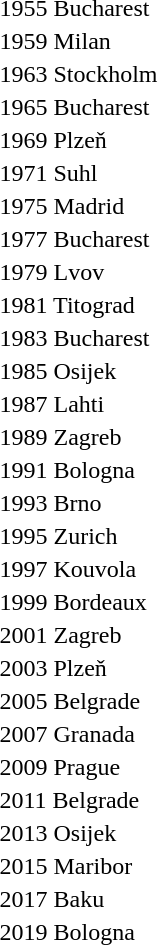<table>
<tr>
<td>1955 Bucharest</td>
<td></td>
<td></td>
<td></td>
</tr>
<tr>
<td>1959 Milan</td>
<td></td>
<td></td>
<td></td>
</tr>
<tr>
<td>1963 Stockholm</td>
<td></td>
<td></td>
<td></td>
</tr>
<tr>
<td>1965 Bucharest</td>
<td></td>
<td></td>
<td></td>
</tr>
<tr>
<td>1969 Plzeň</td>
<td></td>
<td></td>
<td></td>
</tr>
<tr>
<td>1971 Suhl</td>
<td></td>
<td></td>
<td></td>
</tr>
<tr>
<td>1975 Madrid</td>
<td></td>
<td></td>
<td></td>
</tr>
<tr>
<td>1977 Bucharest</td>
<td></td>
<td></td>
<td></td>
</tr>
<tr>
<td>1979 Lvov</td>
<td></td>
<td></td>
<td></td>
</tr>
<tr>
<td>1981 Titograd</td>
<td></td>
<td></td>
<td></td>
</tr>
<tr>
<td>1983 Bucharest</td>
<td></td>
<td></td>
<td></td>
</tr>
<tr>
<td>1985 Osijek</td>
<td></td>
<td></td>
<td></td>
</tr>
<tr>
<td>1987 Lahti</td>
<td></td>
<td></td>
<td></td>
</tr>
<tr>
<td>1989 Zagreb</td>
<td></td>
<td></td>
<td></td>
</tr>
<tr>
<td>1991 Bologna</td>
<td></td>
<td></td>
<td></td>
</tr>
<tr>
<td>1993 Brno</td>
<td></td>
<td></td>
<td></td>
</tr>
<tr>
<td>1995 Zurich</td>
<td></td>
<td></td>
<td></td>
</tr>
<tr>
<td>1997 Kouvola</td>
<td></td>
<td></td>
<td></td>
</tr>
<tr>
<td>1999 Bordeaux</td>
<td></td>
<td></td>
<td></td>
</tr>
<tr>
<td>2001 Zagreb</td>
<td></td>
<td></td>
<td></td>
</tr>
<tr>
<td>2003 Plzeň</td>
<td></td>
<td></td>
<td></td>
</tr>
<tr>
<td>2005 Belgrade</td>
<td></td>
<td></td>
<td></td>
</tr>
<tr>
<td>2007 Granada</td>
<td></td>
<td></td>
<td></td>
</tr>
<tr>
<td>2009 Prague</td>
<td></td>
<td></td>
<td></td>
</tr>
<tr>
<td>2011 Belgrade</td>
<td></td>
<td></td>
<td></td>
</tr>
<tr>
<td>2013 Osijek</td>
<td></td>
<td></td>
<td></td>
</tr>
<tr>
<td>2015 Maribor</td>
<td></td>
<td></td>
<td></td>
</tr>
<tr>
<td>2017 Baku</td>
<td></td>
<td></td>
<td></td>
</tr>
<tr>
<td>2019 Bologna</td>
<td></td>
<td></td>
<td></td>
</tr>
</table>
